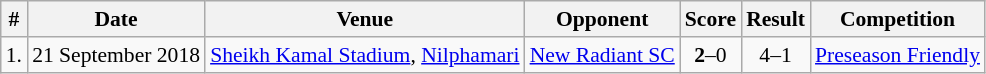<table class="wikitable" style="font-size:90%">
<tr>
<th>#</th>
<th>Date</th>
<th>Venue</th>
<th>Opponent</th>
<th>Score</th>
<th>Result</th>
<th>Competition</th>
</tr>
<tr>
<td>1.</td>
<td>21 September 2018</td>
<td><a href='#'>Sheikh Kamal Stadium</a>, <a href='#'>Nilphamari</a></td>
<td> <a href='#'>New Radiant SC</a></td>
<td style="text-align:center;"><strong>2</strong>–0</td>
<td style="text-align:center;">4–1</td>
<td><a href='#'>Preseason Friendly</a></td>
</tr>
</table>
